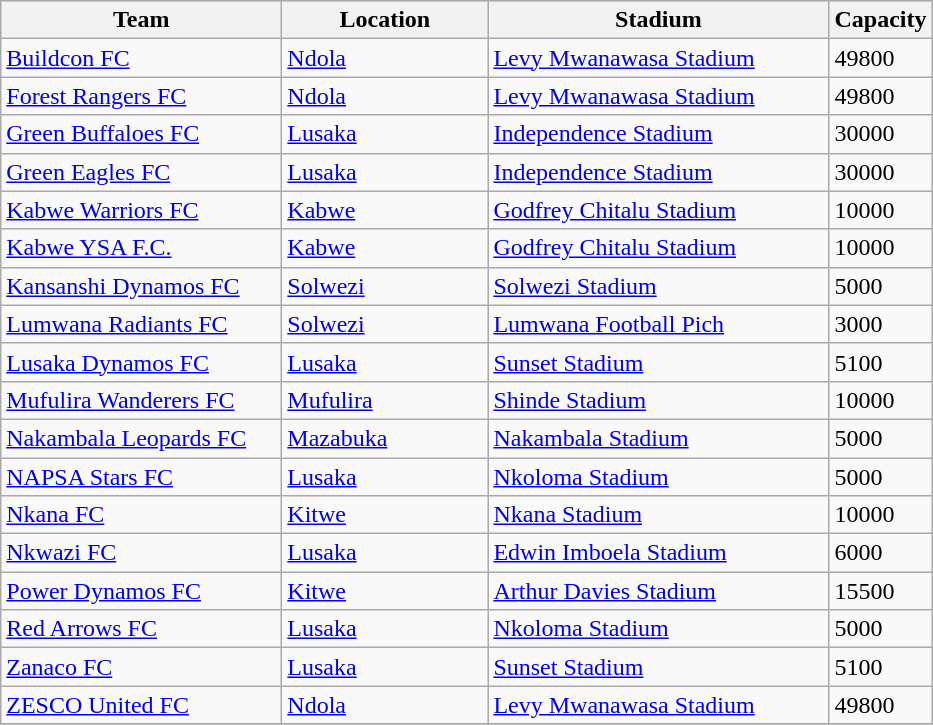<table class="wikitable sortable">
<tr align:"center" bgcolor="e0e0e0">
<th scope=col width="180">Team</th>
<th scope=col width="130">Location</th>
<th scope=col width="220">Stadium</th>
<th scope=col>Capacity</th>
</tr>
<tr>
<td><a href='#'>Buildcon FC</a></td>
<td><a href='#'>Ndola</a></td>
<td><a href='#'>Levy Mwanawasa Stadium</a></td>
<td align:"center">49800</td>
</tr>
<tr>
<td><a href='#'>Forest Rangers FC</a></td>
<td><a href='#'>Ndola</a></td>
<td><a href='#'>Levy Mwanawasa Stadium</a></td>
<td align:"center">49800</td>
</tr>
<tr>
<td><a href='#'>Green Buffaloes FC</a></td>
<td><a href='#'>Lusaka</a></td>
<td><a href='#'>Independence Stadium</a></td>
<td align:"center">30000</td>
</tr>
<tr>
<td><a href='#'>Green Eagles FC</a></td>
<td><a href='#'>Lusaka</a></td>
<td><a href='#'>Independence Stadium</a></td>
<td align:"center">30000</td>
</tr>
<tr>
<td><a href='#'>Kabwe Warriors FC</a></td>
<td><a href='#'>Kabwe</a></td>
<td><a href='#'>Godfrey Chitalu Stadium</a></td>
<td align:"center">10000</td>
</tr>
<tr>
<td><a href='#'>Kabwe YSA F.C.</a></td>
<td><a href='#'>Kabwe</a></td>
<td><a href='#'>Godfrey Chitalu Stadium</a></td>
<td align:"center">10000</td>
</tr>
<tr>
<td><a href='#'>Kansanshi Dynamos FC</a></td>
<td><a href='#'>Solwezi</a></td>
<td><a href='#'>Solwezi Stadium</a></td>
<td align:"center">5000</td>
</tr>
<tr>
<td><a href='#'>Lumwana Radiants FC</a></td>
<td><a href='#'>Solwezi</a></td>
<td><a href='#'>Lumwana Football Pich</a></td>
<td align:"center">3000</td>
</tr>
<tr>
<td><a href='#'>Lusaka Dynamos FC</a></td>
<td><a href='#'>Lusaka</a></td>
<td><a href='#'>Sunset Stadium</a></td>
<td align:"center">5100</td>
</tr>
<tr>
<td><a href='#'>Mufulira Wanderers FC</a></td>
<td><a href='#'>Mufulira</a></td>
<td><a href='#'>Shinde Stadium</a></td>
<td align:"center">10000</td>
</tr>
<tr>
<td><a href='#'>Nakambala Leopards FC</a></td>
<td><a href='#'>Mazabuka</a></td>
<td><a href='#'>Nakambala Stadium</a></td>
<td align:"center">5000</td>
</tr>
<tr>
<td><a href='#'>NAPSA Stars FC</a></td>
<td><a href='#'>Lusaka</a></td>
<td><a href='#'>Nkoloma Stadium</a></td>
<td align:"center">5000</td>
</tr>
<tr>
<td><a href='#'>Nkana FC</a></td>
<td><a href='#'>Kitwe</a></td>
<td><a href='#'>Nkana Stadium</a></td>
<td align:"center">10000</td>
</tr>
<tr>
<td><a href='#'>Nkwazi FC</a></td>
<td><a href='#'>Lusaka</a></td>
<td><a href='#'>Edwin Imboela Stadium</a></td>
<td align:"center">6000</td>
</tr>
<tr>
<td><a href='#'>Power Dynamos FC</a></td>
<td><a href='#'>Kitwe</a></td>
<td><a href='#'>Arthur Davies Stadium</a></td>
<td align:"center">15500</td>
</tr>
<tr>
<td><a href='#'>Red Arrows FC</a></td>
<td><a href='#'>Lusaka</a></td>
<td><a href='#'>Nkoloma Stadium</a></td>
<td align:"center">5000</td>
</tr>
<tr>
<td><a href='#'>Zanaco FC</a></td>
<td><a href='#'>Lusaka</a></td>
<td><a href='#'>Sunset Stadium</a></td>
<td align:"center">5100</td>
</tr>
<tr>
<td><a href='#'>ZESCO United FC</a></td>
<td><a href='#'>Ndola</a></td>
<td><a href='#'>Levy Mwanawasa Stadium</a></td>
<td align:"center">49800</td>
</tr>
<tr>
</tr>
</table>
